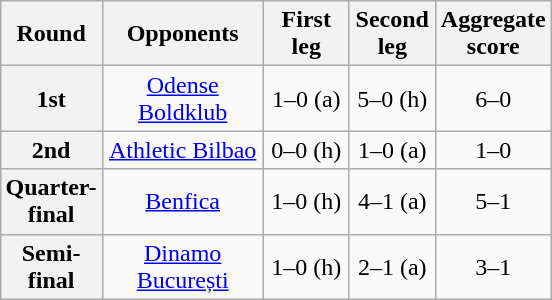<table class="wikitable plainrowheaders" style="text-align:center;margin-left:1em;float:right;clear:right;">
<tr>
<th scope=col width="25">Round</th>
<th scope=col width="100">Opponents</th>
<th scope=col width="50">First leg</th>
<th scope=col width="50">Second leg</th>
<th scope=col width="50">Aggregate score</th>
</tr>
<tr>
<th scope=row style="text-align:center">1st</th>
<td><a href='#'>Odense Boldklub</a></td>
<td>1–0 (a)</td>
<td>5–0 (h)</td>
<td>6–0</td>
</tr>
<tr>
<th scope=row style="text-align:center">2nd</th>
<td><a href='#'>Athletic Bilbao</a></td>
<td>0–0 (h)</td>
<td>1–0 (a)</td>
<td>1–0</td>
</tr>
<tr>
<th scope=row style="text-align:center">Quarter-final</th>
<td><a href='#'>Benfica</a></td>
<td>1–0 (h)</td>
<td>4–1 (a)</td>
<td>5–1</td>
</tr>
<tr>
<th scope=row style="text-align:center">Semi-final</th>
<td><a href='#'>Dinamo București</a></td>
<td>1–0 (h)</td>
<td>2–1 (a)</td>
<td>3–1</td>
</tr>
</table>
